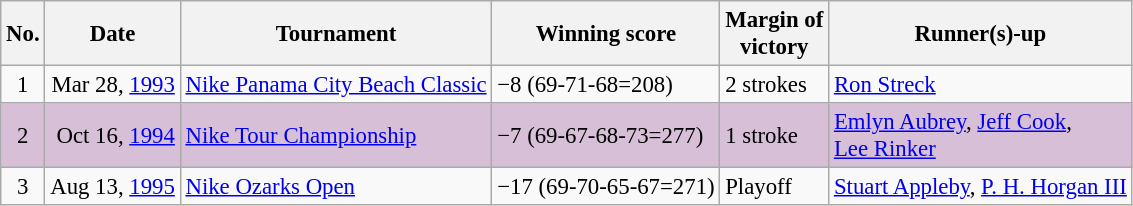<table class="wikitable" style="font-size:95%;">
<tr>
<th>No.</th>
<th>Date</th>
<th>Tournament</th>
<th>Winning score</th>
<th>Margin of<br>victory</th>
<th>Runner(s)-up</th>
</tr>
<tr>
<td align=center>1</td>
<td align=right>Mar 28, <a href='#'>1993</a></td>
<td><a href='#'>Nike Panama City Beach Classic</a></td>
<td>−8 (69-71-68=208)</td>
<td>2 strokes</td>
<td> <a href='#'>Ron Streck</a></td>
</tr>
<tr style="background:thistle;">
<td align=center>2</td>
<td align=right>Oct 16, <a href='#'>1994</a></td>
<td><a href='#'>Nike Tour Championship</a></td>
<td>−7 (69-67-68-73=277)</td>
<td>1 stroke</td>
<td> <a href='#'>Emlyn Aubrey</a>,  <a href='#'>Jeff Cook</a>,<br> <a href='#'>Lee Rinker</a></td>
</tr>
<tr>
<td align=center>3</td>
<td align=right>Aug 13, <a href='#'>1995</a></td>
<td><a href='#'>Nike Ozarks Open</a></td>
<td>−17 (69-70-65-67=271)</td>
<td>Playoff</td>
<td> <a href='#'>Stuart Appleby</a>,  <a href='#'>P. H. Horgan III</a></td>
</tr>
</table>
